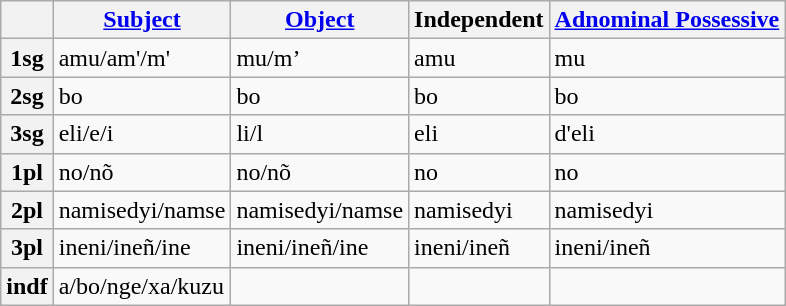<table class="wikitable">
<tr>
<th></th>
<th><a href='#'>Subject</a></th>
<th><a href='#'>Object</a></th>
<th>Independent</th>
<th><a href='#'>Adnominal Possessive</a></th>
</tr>
<tr>
<th>1sg</th>
<td>amu/am'/m'</td>
<td>mu/m’</td>
<td>amu</td>
<td>mu</td>
</tr>
<tr>
<th>2sg</th>
<td>bo</td>
<td>bo</td>
<td>bo</td>
<td>bo</td>
</tr>
<tr>
<th>3sg</th>
<td>eli/e/i</td>
<td>li/l</td>
<td>eli</td>
<td>d'eli</td>
</tr>
<tr>
<th>1pl</th>
<td>no/nõ</td>
<td>no/nõ</td>
<td>no</td>
<td>no</td>
</tr>
<tr>
<th>2pl</th>
<td>namisedyi/namse</td>
<td>namisedyi/namse</td>
<td>namisedyi</td>
<td>namisedyi</td>
</tr>
<tr>
<th>3pl</th>
<td>ineni/ineñ/ine</td>
<td>ineni/ineñ/ine</td>
<td>ineni/ineñ</td>
<td>ineni/ineñ</td>
</tr>
<tr>
<th>indf</th>
<td>a/bo/nge/xa/kuzu</td>
<td></td>
<td></td>
<td></td>
</tr>
</table>
